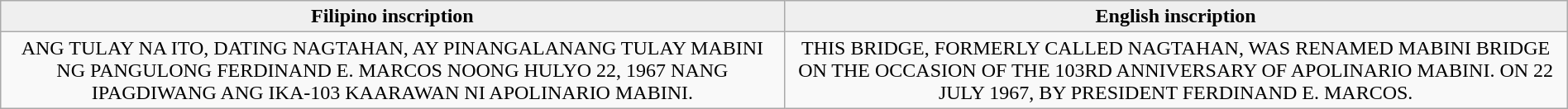<table class="wikitable" style="width:100%; text-align:center;">
<tr>
<th style="width:20%; background:#efefef;">Filipino inscription</th>
<th style="width:20%; background:#efefef;">English inscription</th>
</tr>
<tr>
<td>ANG TULAY NA ITO, DATING NAGTAHAN, AY PINANGALANANG TULAY MABINI NG PANGULONG FERDINAND E. MARCOS NOONG HULYO 22, 1967 NANG IPAGDIWANG ANG IKA-103 KAARAWAN NI APOLINARIO MABINI.</td>
<td>THIS BRIDGE, FORMERLY CALLED NAGTAHAN, WAS RENAMED MABINI BRIDGE ON THE OCCASION OF THE 103RD ANNIVERSARY OF APOLINARIO MABINI. ON 22 JULY 1967, BY PRESIDENT FERDINAND E. MARCOS.</td>
</tr>
</table>
